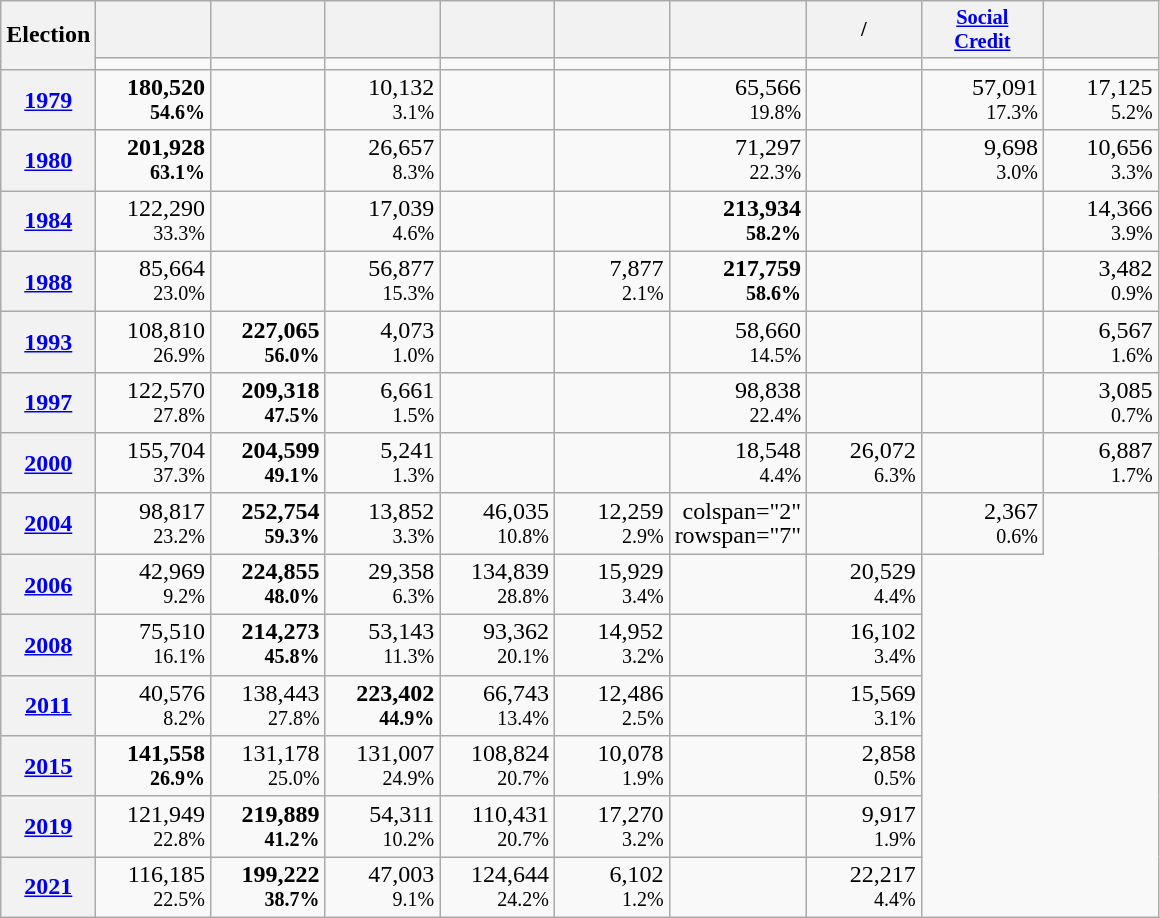<table class="wikitable" style="text-align:right; line-height:16px">
<tr>
<th rowspan="2" width="20">Election</th>
<th width="70" style="font-size:85%"></th>
<th width="70" style="font-size:85%"></th>
<th width="70" style="font-size:85%"></th>
<th width="70" style="font-size:85%"></th>
<th width="70" style="font-size:85%"></th>
<th width="70" style="font-size:85%"></th>
<th width="70" style="font-size:85%"> /<br></th>
<th width="75" style="font-size:85%"><a href='#'>Social<br>Credit</a></th>
<th width="70" style="font-size:85%"></th>
</tr>
<tr>
<td></td>
<td></td>
<td></td>
<td></td>
<td></td>
<td></td>
<td></td>
<td></td>
<td></td>
</tr>
<tr>
<th scope="row"><a href='#'>1979</a></th>
<td><strong>180,520<br><small>54.6%</small></strong></td>
<td></td>
<td>10,132<br><small>3.1%</small></td>
<td></td>
<td></td>
<td>65,566<br><small>19.8%</small></td>
<td></td>
<td>57,091<br><small>17.3%</small></td>
<td>17,125<br><small>5.2%</small></td>
</tr>
<tr>
<th scope="row"><a href='#'>1980</a></th>
<td><strong>201,928<br><small>63.1%</small></strong></td>
<td></td>
<td>26,657<br><small>8.3%</small></td>
<td></td>
<td></td>
<td>71,297<br><small>22.3%</small></td>
<td></td>
<td>9,698<br><small>3.0%</small></td>
<td>10,656<br><small>3.3%</small></td>
</tr>
<tr>
<th scope="row"><a href='#'>1984</a></th>
<td>122,290<br><small>33.3%</small></td>
<td></td>
<td>17,039<br><small>4.6%</small></td>
<td></td>
<td></td>
<td><strong>213,934<br><small>58.2%</small></strong></td>
<td></td>
<td></td>
<td>14,366<br><small>3.9%</small></td>
</tr>
<tr>
<th scope="row"><a href='#'>1988</a></th>
<td>85,664<br><small>23.0%</small></td>
<td></td>
<td>56,877<br><small>15.3%</small></td>
<td></td>
<td>7,877<br><small>2.1%</small></td>
<td><strong>217,759<br><small>58.6%</small></strong></td>
<td></td>
<td></td>
<td>3,482<br><small>0.9%</small></td>
</tr>
<tr>
<th scope="row"><a href='#'>1993</a></th>
<td>108,810<br><small>26.9%</small></td>
<td><strong>227,065<br><small>56.0%</small></strong></td>
<td>4,073<br><small>1.0%</small></td>
<td></td>
<td></td>
<td>58,660<br><small>14.5%</small></td>
<td></td>
<td></td>
<td>6,567<br><small>1.6%</small></td>
</tr>
<tr>
<th scope="row"><a href='#'>1997</a></th>
<td>122,570<br><small>27.8%</small></td>
<td><strong>209,318<br><small>47.5%</small></strong></td>
<td>6,661<br><small>1.5%</small></td>
<td></td>
<td></td>
<td>98,838<br><small>22.4%</small></td>
<td></td>
<td></td>
<td>3,085<br><small>0.7%</small></td>
</tr>
<tr>
<th scope="row"><a href='#'>2000</a></th>
<td>155,704<br><small>37.3%</small></td>
<td><strong>204,599<br><small>49.1%</small></strong></td>
<td>5,241<br><small>1.3%</small></td>
<td></td>
<td></td>
<td>18,548<br><small>4.4%</small></td>
<td>26,072<br><small>6.3%</small></td>
<td></td>
<td>6,887<br><small>1.7%</small></td>
</tr>
<tr>
<th scope="row"><a href='#'>2004</a></th>
<td>98,817<br><small>23.2%</small></td>
<td><strong>252,754<br><small>59.3%</small></strong></td>
<td>13,852<br><small>3.3%</small></td>
<td>46,035<br><small>10.8%</small></td>
<td>12,259<br><small>2.9%</small></td>
<td>colspan="2" rowspan="7" </td>
<td></td>
<td>2,367<br><small>0.6%</small></td>
</tr>
<tr>
<th scope="row"><a href='#'>2006</a></th>
<td>42,969<br><small>9.2%</small></td>
<td><strong>224,855<br><small>48.0%</small></strong></td>
<td>29,358<br><small>6.3%</small></td>
<td>134,839<br><small>28.8%</small></td>
<td>15,929<br><small>3.4%</small></td>
<td></td>
<td>20,529<br><small>4.4%</small></td>
</tr>
<tr>
<th scope="row"><a href='#'>2008</a></th>
<td>75,510<br><small>16.1%</small></td>
<td><strong>214,273<br><small>45.8%</small></strong></td>
<td>53,143<br><small>11.3%</small></td>
<td>93,362<br><small>20.1%</small></td>
<td>14,952<br><small>3.2%</small></td>
<td></td>
<td>16,102<br><small>3.4%</small></td>
</tr>
<tr>
<th scope="row"><a href='#'>2011</a></th>
<td>40,576<br><small>8.2%</small></td>
<td>138,443<br><small>27.8%</small></td>
<td><strong>223,402<br><small>44.9%</small></strong></td>
<td>66,743<br><small>13.4%</small></td>
<td>12,486<br><small>2.5%</small></td>
<td></td>
<td>15,569<br><small>3.1%</small></td>
</tr>
<tr>
<th scope="row"><a href='#'>2015</a></th>
<td><strong>141,558<br><small>26.9%</small></strong></td>
<td>131,178<br><small>25.0%</small></td>
<td>131,007<br><small>24.9%</small></td>
<td>108,824<br><small>20.7%</small></td>
<td>10,078<br><small>1.9%</small></td>
<td></td>
<td>2,858<br><small>0.5%</small></td>
</tr>
<tr>
<th scope="row"><a href='#'>2019</a></th>
<td>121,949<br><small>22.8%</small></td>
<td><strong>219,889<br><small>41.2%</small></strong></td>
<td>54,311<br><small>10.2%</small></td>
<td>110,431<br><small>20.7%</small></td>
<td>17,270<br><small>3.2%</small></td>
<td></td>
<td>9,917<br><small>1.9%</small></td>
</tr>
<tr>
<th scope="row"><a href='#'>2021</a></th>
<td>116,185<br><small>22.5%</small></td>
<td><strong>199,222<br><small>38.7%</small></strong></td>
<td>47,003<br><small>9.1%</small></td>
<td>124,644<br><small>24.2%</small></td>
<td>6,102<br><small>1.2%</small></td>
<td></td>
<td>22,217<br><small>4.4%</small></td>
</tr>
</table>
